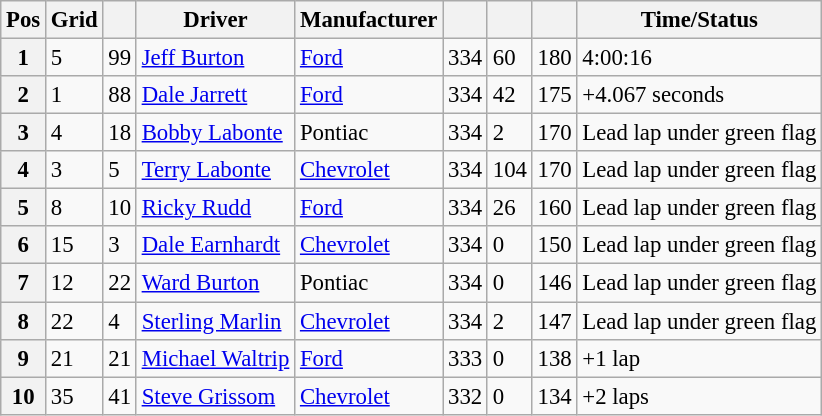<table class="sortable wikitable" style="font-size:95%">
<tr>
<th>Pos</th>
<th>Grid</th>
<th></th>
<th>Driver</th>
<th>Manufacturer</th>
<th></th>
<th></th>
<th></th>
<th>Time/Status</th>
</tr>
<tr>
<th>1</th>
<td>5</td>
<td>99</td>
<td><a href='#'>Jeff Burton</a></td>
<td><a href='#'>Ford</a></td>
<td>334</td>
<td>60</td>
<td>180</td>
<td>4:00:16</td>
</tr>
<tr>
<th>2</th>
<td>1</td>
<td>88</td>
<td><a href='#'>Dale Jarrett</a></td>
<td><a href='#'>Ford</a></td>
<td>334</td>
<td>42</td>
<td>175</td>
<td>+4.067 seconds</td>
</tr>
<tr>
<th>3</th>
<td>4</td>
<td>18</td>
<td><a href='#'>Bobby Labonte</a></td>
<td>Pontiac</td>
<td>334</td>
<td>2</td>
<td>170</td>
<td>Lead lap under green flag</td>
</tr>
<tr>
<th>4</th>
<td>3</td>
<td>5</td>
<td><a href='#'>Terry Labonte</a></td>
<td><a href='#'>Chevrolet</a></td>
<td>334</td>
<td>104</td>
<td>170</td>
<td>Lead lap under green flag</td>
</tr>
<tr>
<th>5</th>
<td>8</td>
<td>10</td>
<td><a href='#'>Ricky Rudd</a></td>
<td><a href='#'>Ford</a></td>
<td>334</td>
<td>26</td>
<td>160</td>
<td>Lead lap under green flag</td>
</tr>
<tr>
<th>6</th>
<td>15</td>
<td>3</td>
<td><a href='#'>Dale Earnhardt</a></td>
<td><a href='#'>Chevrolet</a></td>
<td>334</td>
<td>0</td>
<td>150</td>
<td>Lead lap under green flag</td>
</tr>
<tr>
<th>7</th>
<td>12</td>
<td>22</td>
<td><a href='#'>Ward Burton</a></td>
<td>Pontiac</td>
<td>334</td>
<td>0</td>
<td>146</td>
<td>Lead lap under green flag</td>
</tr>
<tr>
<th>8</th>
<td>22</td>
<td>4</td>
<td><a href='#'>Sterling Marlin</a></td>
<td><a href='#'>Chevrolet</a></td>
<td>334</td>
<td>2</td>
<td>147</td>
<td>Lead lap under green flag</td>
</tr>
<tr>
<th>9</th>
<td>21</td>
<td>21</td>
<td><a href='#'>Michael Waltrip</a></td>
<td><a href='#'>Ford</a></td>
<td>333</td>
<td>0</td>
<td>138</td>
<td>+1 lap</td>
</tr>
<tr>
<th>10</th>
<td>35</td>
<td>41</td>
<td><a href='#'>Steve Grissom</a></td>
<td><a href='#'>Chevrolet</a></td>
<td>332</td>
<td>0</td>
<td>134</td>
<td>+2 laps</td>
</tr>
</table>
